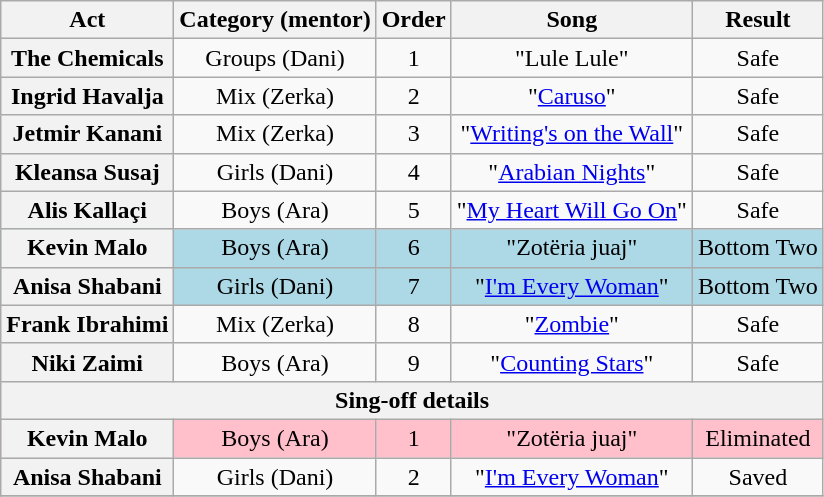<table class="wikitable plainrowheaders" style="text-align:center;">
<tr>
<th scope="col">Act</th>
<th scope="col">Category (mentor)</th>
<th scope="col">Order</th>
<th scope="col">Song</th>
<th scope="col">Result</th>
</tr>
<tr>
<th scope="row">The Chemicals</th>
<td>Groups (Dani)</td>
<td>1</td>
<td>"Lule Lule"</td>
<td>Safe</td>
</tr>
<tr>
<th scope="row">Ingrid Havalja</th>
<td>Mix (Zerka)</td>
<td>2</td>
<td>"<a href='#'>Caruso</a>"</td>
<td>Safe</td>
</tr>
<tr>
<th scope="row">Jetmir Kanani</th>
<td>Mix (Zerka)</td>
<td>3</td>
<td>"<a href='#'>Writing's on the Wall</a>"</td>
<td>Safe</td>
</tr>
<tr>
<th scope="row">Kleansa Susaj</th>
<td>Girls (Dani)</td>
<td>4</td>
<td>"<a href='#'>Arabian Nights</a>"</td>
<td>Safe</td>
</tr>
<tr>
<th scope="row">Alis Kallaçi</th>
<td>Boys (Ara)</td>
<td>5</td>
<td>"<a href='#'>My Heart Will Go On</a>"</td>
<td>Safe</td>
</tr>
<tr style="background:lightblue;">
<th scope="row">Kevin Malo</th>
<td>Boys (Ara)</td>
<td>6</td>
<td>"Zotëria juaj"</td>
<td>Bottom Two</td>
</tr>
<tr style="background:lightblue;">
<th scope="row">Anisa Shabani</th>
<td>Girls (Dani)</td>
<td>7</td>
<td>"<a href='#'>I'm Every Woman</a>"</td>
<td>Bottom Two</td>
</tr>
<tr>
<th scope="row">Frank Ibrahimi</th>
<td>Mix (Zerka)</td>
<td>8</td>
<td>"<a href='#'>Zombie</a>"</td>
<td>Safe</td>
</tr>
<tr>
<th scope="row">Niki Zaimi</th>
<td>Boys (Ara)</td>
<td>9</td>
<td>"<a href='#'>Counting Stars</a>"</td>
<td>Safe</td>
</tr>
<tr>
<th colspan="5">Sing-off details</th>
</tr>
<tr style="background:pink;">
<th scope="row">Kevin Malo</th>
<td>Boys (Ara)</td>
<td>1</td>
<td>"Zotëria juaj"</td>
<td>Eliminated</td>
</tr>
<tr>
<th scope="row">Anisa Shabani</th>
<td>Girls (Dani)</td>
<td>2</td>
<td>"<a href='#'>I'm Every Woman</a>"</td>
<td>Saved</td>
</tr>
<tr>
</tr>
</table>
